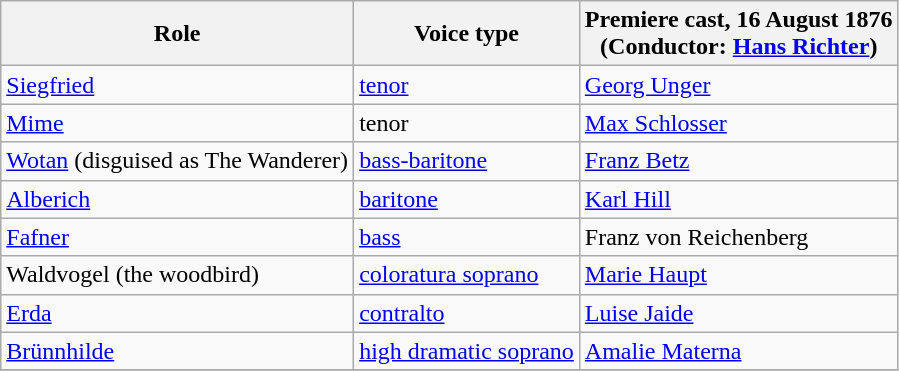<table class="wikitable">
<tr>
<th>Role</th>
<th>Voice type</th>
<th>Premiere cast, 16 August 1876<br>(Conductor: <a href='#'>Hans Richter</a>)</th>
</tr>
<tr>
<td><a href='#'>Siegfried</a></td>
<td><a href='#'>tenor</a></td>
<td><a href='#'>Georg Unger</a></td>
</tr>
<tr>
<td><a href='#'>Mime</a></td>
<td>tenor</td>
<td><a href='#'>Max Schlosser</a></td>
</tr>
<tr>
<td><a href='#'>Wotan</a> (disguised as The Wanderer)</td>
<td><a href='#'>bass-baritone</a></td>
<td><a href='#'>Franz Betz</a></td>
</tr>
<tr>
<td><a href='#'>Alberich</a></td>
<td><a href='#'>baritone</a></td>
<td><a href='#'>Karl Hill</a></td>
</tr>
<tr>
<td><a href='#'>Fafner</a></td>
<td><a href='#'>bass</a></td>
<td>Franz von Reichenberg</td>
</tr>
<tr>
<td>Waldvogel (the woodbird)</td>
<td><a href='#'>coloratura soprano</a></td>
<td><a href='#'>Marie Haupt</a></td>
</tr>
<tr>
<td><a href='#'>Erda</a></td>
<td><a href='#'>contralto</a></td>
<td><a href='#'>Luise Jaide</a></td>
</tr>
<tr>
<td><a href='#'>Brünnhilde</a></td>
<td><a href='#'>high dramatic soprano</a></td>
<td><a href='#'>Amalie Materna</a></td>
</tr>
<tr>
</tr>
</table>
